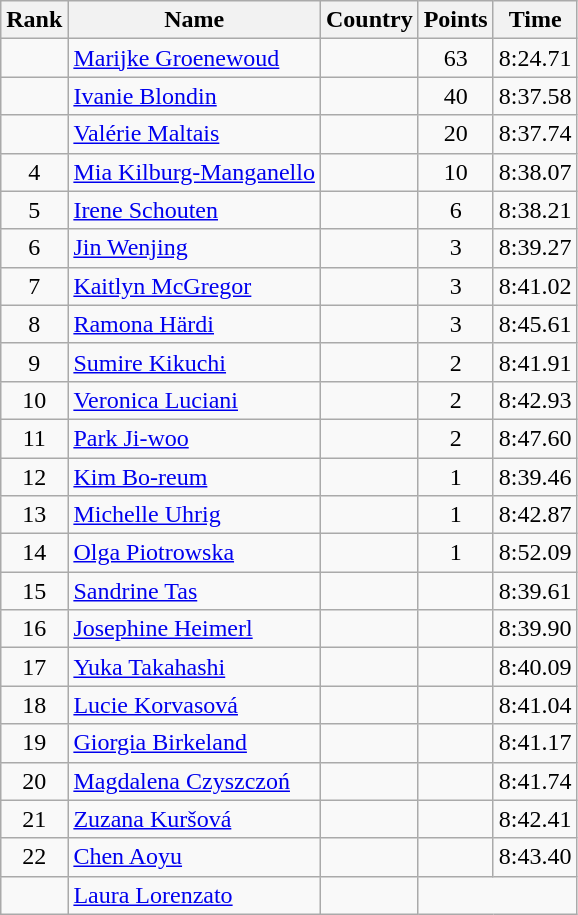<table class="wikitable sortable" style="text-align:center">
<tr>
<th>Rank</th>
<th>Name</th>
<th>Country</th>
<th>Points</th>
<th>Time</th>
</tr>
<tr>
<td></td>
<td align=left><a href='#'>Marijke Groenewoud</a></td>
<td align=left></td>
<td>63</td>
<td>8:24.71</td>
</tr>
<tr>
<td></td>
<td align=left><a href='#'>Ivanie Blondin</a></td>
<td align=left></td>
<td>40</td>
<td>8:37.58</td>
</tr>
<tr>
<td></td>
<td align=left><a href='#'>Valérie Maltais</a></td>
<td align=left></td>
<td>20</td>
<td>8:37.74</td>
</tr>
<tr>
<td>4</td>
<td align=left><a href='#'>Mia Kilburg-Manganello</a></td>
<td align=left></td>
<td>10</td>
<td>8:38.07</td>
</tr>
<tr>
<td>5</td>
<td align=left><a href='#'>Irene Schouten</a></td>
<td align=left></td>
<td>6</td>
<td>8:38.21</td>
</tr>
<tr>
<td>6</td>
<td align=left><a href='#'>Jin Wenjing</a></td>
<td align=left></td>
<td>3</td>
<td>8:39.27</td>
</tr>
<tr>
<td>7</td>
<td align=left><a href='#'>Kaitlyn McGregor</a></td>
<td align=left></td>
<td>3</td>
<td>8:41.02</td>
</tr>
<tr>
<td>8</td>
<td align=left><a href='#'>Ramona Härdi</a></td>
<td align=left></td>
<td>3</td>
<td>8:45.61</td>
</tr>
<tr>
<td>9</td>
<td align=left><a href='#'>Sumire Kikuchi</a></td>
<td align=left></td>
<td>2</td>
<td>8:41.91</td>
</tr>
<tr>
<td>10</td>
<td align=left><a href='#'>Veronica Luciani</a></td>
<td align=left></td>
<td>2</td>
<td>8:42.93</td>
</tr>
<tr>
<td>11</td>
<td align=left><a href='#'>Park Ji-woo</a></td>
<td align=left></td>
<td>2</td>
<td>8:47.60</td>
</tr>
<tr>
<td>12</td>
<td align=left><a href='#'>Kim Bo-reum</a></td>
<td align=left></td>
<td>1</td>
<td>8:39.46</td>
</tr>
<tr>
<td>13</td>
<td align=left><a href='#'>Michelle Uhrig</a></td>
<td align=left></td>
<td>1</td>
<td>8:42.87</td>
</tr>
<tr>
<td>14</td>
<td align=left><a href='#'>Olga Piotrowska</a></td>
<td align=left></td>
<td>1</td>
<td>8:52.09</td>
</tr>
<tr>
<td>15</td>
<td align=left><a href='#'>Sandrine Tas</a></td>
<td align=left></td>
<td></td>
<td>8:39.61</td>
</tr>
<tr>
<td>16</td>
<td align=left><a href='#'>Josephine Heimerl</a></td>
<td align=left></td>
<td></td>
<td>8:39.90</td>
</tr>
<tr>
<td>17</td>
<td align=left><a href='#'>Yuka Takahashi</a></td>
<td align=left></td>
<td></td>
<td>8:40.09</td>
</tr>
<tr>
<td>18</td>
<td align=left><a href='#'>Lucie Korvasová</a></td>
<td align=left></td>
<td></td>
<td>8:41.04</td>
</tr>
<tr>
<td>19</td>
<td align=left><a href='#'>Giorgia Birkeland</a></td>
<td align=left></td>
<td></td>
<td>8:41.17</td>
</tr>
<tr>
<td>20</td>
<td align=left><a href='#'>Magdalena Czyszczoń</a></td>
<td align=left></td>
<td></td>
<td>8:41.74</td>
</tr>
<tr>
<td>21</td>
<td align=left><a href='#'>Zuzana Kuršová</a></td>
<td align=left></td>
<td></td>
<td>8:42.41</td>
</tr>
<tr>
<td>22</td>
<td align=left><a href='#'>Chen Aoyu</a></td>
<td align=left></td>
<td></td>
<td>8:43.40</td>
</tr>
<tr>
<td></td>
<td align=left><a href='#'>Laura Lorenzato</a></td>
<td align=left></td>
<td colspan=2></td>
</tr>
</table>
